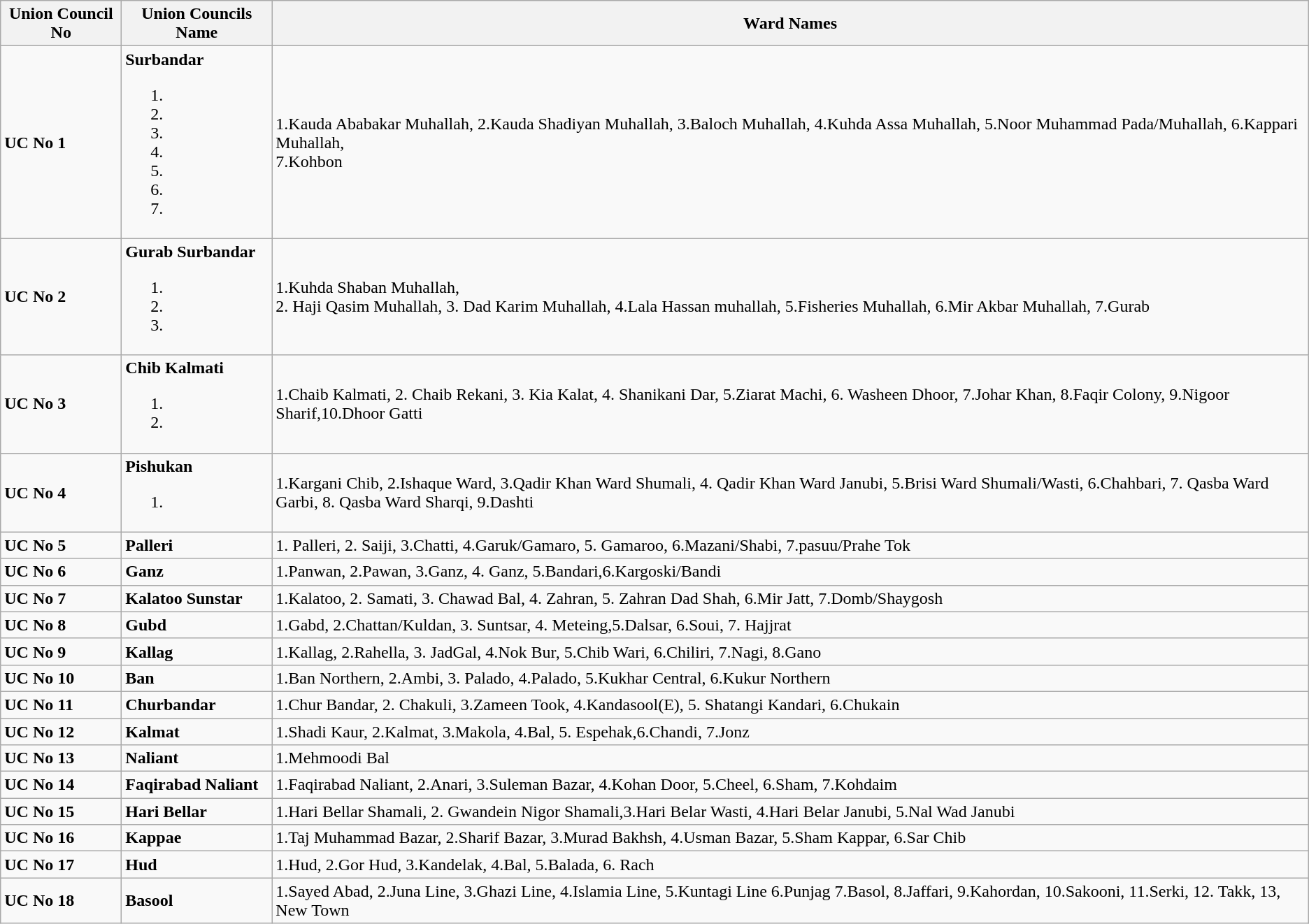<table class="wikitable sortable">
<tr>
<th>Union Council No</th>
<th>Union Councils Name</th>
<th>Ward Names</th>
</tr>
<tr>
<td><strong>UC No 1</strong></td>
<td><strong>Surbandar</strong><br><ol><li></li><li></li><li></li><li></li><li></li><li></li><li></li></ol></td>
<td>1.Kauda Ababakar Muhallah, 2.Kauda Shadiyan Muhallah, 3.Baloch Muhallah, 4.Kuhda Assa Muhallah, 5.Noor Muhammad Pada/Muhallah, 6.Kappari Muhallah,<br>7.Kohbon</td>
</tr>
<tr>
<td><strong>UC No 2</strong></td>
<td><strong>Gurab Surbandar</strong><br><ol><li></li><li></li><li></li></ol></td>
<td>1.Kuhda Shaban Muhallah,<br>2. Haji Qasim Muhallah, 
3. Dad Karim Muhallah, 4.Lala Hassan muhallah, 5.Fisheries Muhallah, 
6.Mir Akbar Muhallah, 7.Gurab</td>
</tr>
<tr>
<td><strong>UC No 3</strong></td>
<td><strong>Chib Kalmati</strong><br><ol><li></li><li></li></ol></td>
<td>1.Chaib Kalmati, 2. Chaib Rekani, 3. Kia Kalat, 4. Shanikani Dar, 5.Ziarat Machi, 6. Washeen Dhoor, 7.Johar Khan, 8.Faqir Colony, 9.Nigoor Sharif,10.Dhoor Gatti</td>
</tr>
<tr>
<td><strong>UC No 4</strong></td>
<td><strong>Pishukan</strong><br><ol><li></li></ol></td>
<td>1.Kargani Chib, 2.Ishaque Ward, 3.Qadir Khan Ward Shumali, 4. Qadir Khan Ward Janubi, 5.Brisi Ward Shumali/Wasti, 6.Chahbari, 7. Qasba Ward Garbi, 8. Qasba Ward Sharqi, 9.Dashti</td>
</tr>
<tr>
<td><strong>UC No 5</strong></td>
<td><strong>Palleri</strong></td>
<td>1. Palleri, 2. Saiji, 3.Chatti, 4.Garuk/Gamaro, 5. Gamaroo, 6.Mazani/Shabi, 7.pasuu/Prahe Tok</td>
</tr>
<tr>
<td><strong>UC No 6</strong></td>
<td><strong>Ganz</strong></td>
<td>1.Panwan, 2.Pawan, 3.Ganz, 4. Ganz, 5.Bandari,6.Kargoski/Bandi</td>
</tr>
<tr>
<td><strong>UC No 7</strong></td>
<td><strong>Kalatoo Sunstar</strong></td>
<td>1.Kalatoo, 2. Samati, 3. Chawad Bal, 4. Zahran, 5. Zahran Dad Shah, 6.Mir Jatt, 7.Domb/Shaygosh</td>
</tr>
<tr>
<td><strong>UC No 8</strong></td>
<td><strong>Gubd</strong></td>
<td>1.Gabd, 2.Chattan/Kuldan, 3. Suntsar, 4. Meteing,5.Dalsar, 6.Soui, 7. Hajjrat</td>
</tr>
<tr>
<td><strong>UC No 9</strong></td>
<td><strong>Kallag</strong></td>
<td>1.Kallag, 2.Rahella, 3. JadGal, 4.Nok Bur, 5.Chib Wari, 6.Chiliri, 7.Nagi, 8.Gano</td>
</tr>
<tr>
<td><strong>UC No 10</strong></td>
<td><strong>Ban</strong></td>
<td>1.Ban Northern, 2.Ambi, 3. Palado, 4.Palado, 5.Kukhar Central, 6.Kukur Northern</td>
</tr>
<tr>
<td><strong>UC No 11</strong></td>
<td><strong>Churbandar</strong></td>
<td>1.Chur Bandar, 2. Chakuli, 3.Zameen Took, 4.Kandasool(E), 5. Shatangi Kandari, 6.Chukain</td>
</tr>
<tr>
<td><strong>UC No 12</strong></td>
<td><strong>Kalmat</strong></td>
<td>1.Shadi Kaur, 2.Kalmat, 3.Makola, 4.Bal, 5. Espehak,6.Chandi, 7.Jonz</td>
</tr>
<tr>
<td><strong>UC No 13</strong></td>
<td><strong>Naliant</strong></td>
<td>1.Mehmoodi Bal</td>
</tr>
<tr>
<td><strong>UC No 14</strong></td>
<td><strong>Faqirabad Naliant</strong></td>
<td>1.Faqirabad Naliant, 2.Anari, 3.Suleman Bazar, 4.Kohan Door, 5.Cheel, 6.Sham, 7.Kohdaim</td>
</tr>
<tr>
<td><strong>UC No 15</strong></td>
<td><strong>Hari Bellar</strong></td>
<td>1.Hari Bellar Shamali, 2. Gwandein Nigor Shamali,3.Hari Belar Wasti, 4.Hari Belar Janubi, 5.Nal Wad Janubi</td>
</tr>
<tr>
<td><strong>UC No 16</strong></td>
<td><strong>Kappae</strong></td>
<td>1.Taj Muhammad Bazar, 2.Sharif Bazar, 3.Murad Bakhsh, 4.Usman Bazar, 5.Sham Kappar, 6.Sar Chib</td>
</tr>
<tr>
<td><strong>UC No 17</strong></td>
<td><strong>Hud</strong></td>
<td>1.Hud, 2.Gor Hud, 3.Kandelak, 4.Bal, 5.Balada, 6. Rach</td>
</tr>
<tr>
<td><strong>UC No 18</strong></td>
<td><strong>Basool</strong></td>
<td>1.Sayed Abad, 2.Juna Line, 3.Ghazi Line, 4.Islamia Line, 5.Kuntagi Line 6.Punjag 7.Basol, 8.Jaffari, 9.Kahordan, 10.Sakooni, 11.Serki, 12. Takk, 13, New Town</td>
</tr>
</table>
